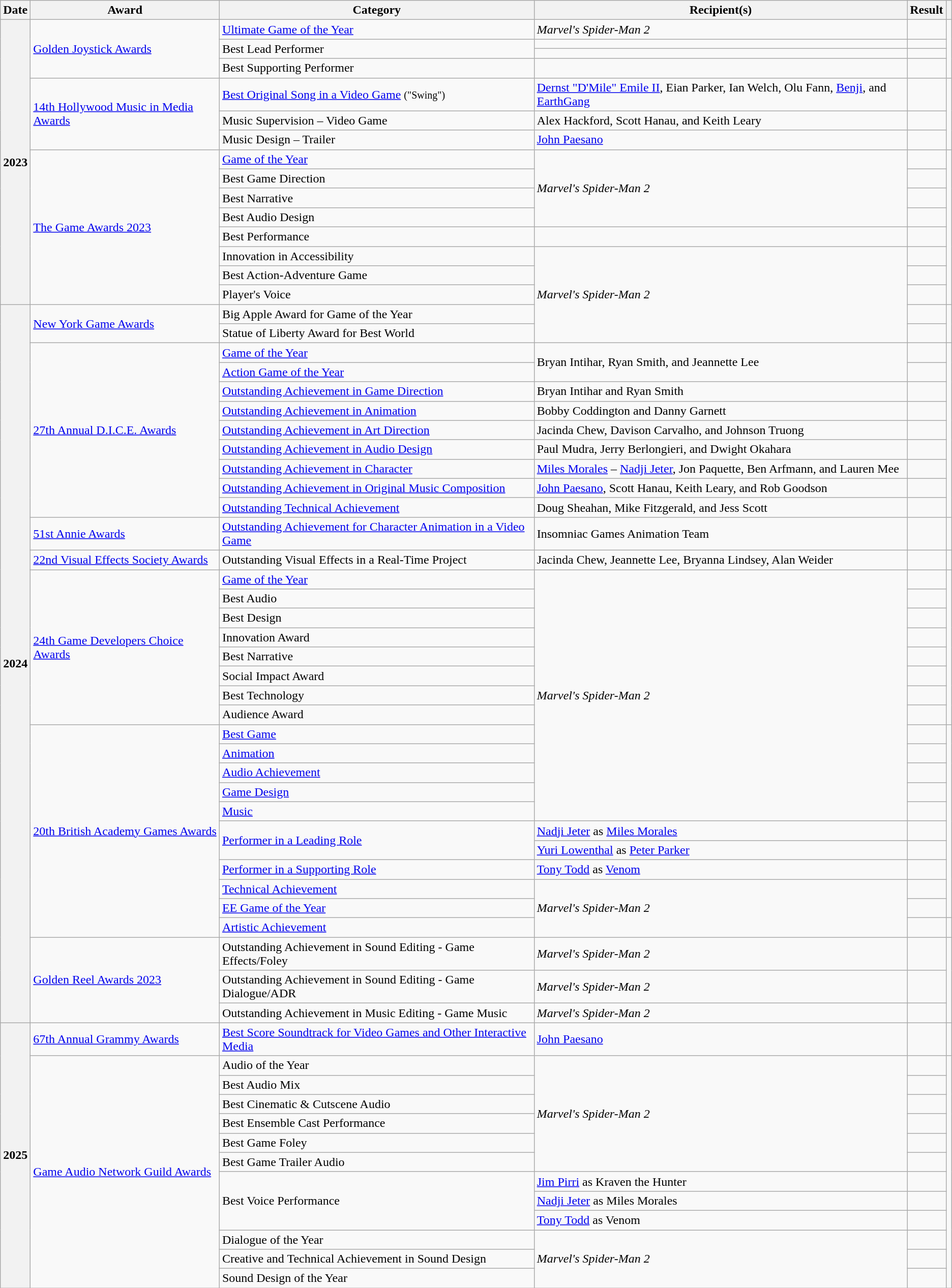<table class="wikitable plainrowheaders sortable">
<tr>
<th scope="col">Date</th>
<th scope="col">Award</th>
<th scope="col">Category</th>
<th scope="col">Recipient(s)</th>
<th scope="col">Result</th>
<th scope="col" class="unsortable"></th>
</tr>
<tr>
<th scope="row" style="text-align:center;" rowspan="15">2023</th>
<td rowspan="4"><a href='#'>Golden Joystick Awards</a></td>
<td><a href='#'>Ultimate Game of the Year</a></td>
<td><em>Marvel's Spider-Man 2</em></td>
<td></td>
<td rowspan="4" style="text-align:center;"></td>
</tr>
<tr>
<td rowspan="2">Best Lead Performer</td>
<td></td>
<td></td>
</tr>
<tr>
<td></td>
<td></td>
</tr>
<tr>
<td>Best Supporting Performer</td>
<td></td>
<td></td>
</tr>
<tr>
<td rowspan="3"><a href='#'>14th Hollywood Music in Media Awards</a></td>
<td><a href='#'>Best Original Song in a Video Game</a> <small>("Swing")</small></td>
<td><a href='#'>Dernst "D'Mile" Emile II</a>, Eian Parker, Ian Welch, Olu Fann, <a href='#'>Benji</a>, and <a href='#'>EarthGang</a></td>
<td></td>
<td rowspan="3" style="text-align:center;"></td>
</tr>
<tr>
<td>Music Supervision – Video Game</td>
<td>Alex Hackford, Scott Hanau, and Keith Leary</td>
<td></td>
</tr>
<tr>
<td>Music Design – Trailer</td>
<td><a href='#'>John Paesano</a></td>
<td></td>
</tr>
<tr>
<td rowspan="8"><a href='#'>The Game Awards 2023</a></td>
<td><a href='#'>Game of the Year</a></td>
<td rowspan="4"><em>Marvel's Spider-Man 2</em></td>
<td></td>
<td rowspan="8" style="text-align:center;"></td>
</tr>
<tr>
<td>Best Game Direction</td>
<td></td>
</tr>
<tr>
<td>Best Narrative</td>
<td></td>
</tr>
<tr>
<td>Best Audio Design</td>
<td></td>
</tr>
<tr>
<td>Best Performance</td>
<td></td>
<td></td>
</tr>
<tr>
<td>Innovation in Accessibility</td>
<td rowspan="5"><em>Marvel's Spider-Man 2</em></td>
<td></td>
</tr>
<tr>
<td>Best Action-Adventure Game</td>
<td></td>
</tr>
<tr>
<td>Player's Voice</td>
<td></td>
</tr>
<tr>
<th rowspan="35" scope="row" style="text-align:center;">2024</th>
<td rowspan="2"><a href='#'>New York Game Awards</a></td>
<td>Big Apple Award for Game of the Year</td>
<td></td>
<td style="text-align:center;" rowspan="2"></td>
</tr>
<tr>
<td>Statue of Liberty Award for Best World</td>
<td></td>
</tr>
<tr>
<td rowspan="9"><a href='#'>27th Annual D.I.C.E. Awards</a></td>
<td><a href='#'>Game of the Year</a></td>
<td rowspan="2">Bryan Intihar, Ryan Smith, and Jeannette Lee</td>
<td></td>
<td rowspan="9" style="text-align:center;"></td>
</tr>
<tr>
<td><a href='#'>Action Game of the Year</a></td>
<td></td>
</tr>
<tr>
<td><a href='#'>Outstanding Achievement in Game Direction</a></td>
<td>Bryan Intihar and Ryan Smith</td>
<td></td>
</tr>
<tr>
<td><a href='#'>Outstanding Achievement in Animation</a></td>
<td>Bobby Coddington and Danny Garnett</td>
<td></td>
</tr>
<tr>
<td><a href='#'>Outstanding Achievement in Art Direction</a></td>
<td>Jacinda Chew, Davison Carvalho, and Johnson Truong</td>
<td></td>
</tr>
<tr>
<td><a href='#'>Outstanding Achievement in Audio Design</a></td>
<td>Paul Mudra, Jerry Berlongieri, and Dwight Okahara</td>
<td></td>
</tr>
<tr>
<td><a href='#'>Outstanding Achievement in Character</a></td>
<td><a href='#'>Miles Morales</a> – <a href='#'>Nadji Jeter</a>, Jon Paquette, Ben Arfmann, and Lauren Mee</td>
<td></td>
</tr>
<tr>
<td><a href='#'>Outstanding Achievement in Original Music Composition</a></td>
<td><a href='#'>John Paesano</a>, Scott Hanau, Keith Leary, and Rob Goodson</td>
<td></td>
</tr>
<tr>
<td><a href='#'>Outstanding Technical Achievement</a></td>
<td>Doug Sheahan, Mike Fitzgerald, and Jess Scott</td>
<td></td>
</tr>
<tr>
<td><a href='#'>51st Annie Awards</a></td>
<td><a href='#'>Outstanding Achievement for Character Animation in a Video Game</a></td>
<td>Insomniac Games Animation Team</td>
<td></td>
<td style="text-align:center;"></td>
</tr>
<tr>
<td><a href='#'>22nd Visual Effects Society Awards</a></td>
<td>Outstanding Visual Effects in a Real-Time Project</td>
<td>Jacinda Chew, Jeannette Lee, Bryanna Lindsey, Alan Weider</td>
<td></td>
<td style="text-align:center;"></td>
</tr>
<tr>
<td rowspan="8"><a href='#'>24th Game Developers Choice Awards</a></td>
<td><a href='#'>Game of the Year</a></td>
<td rowspan="13"><em>Marvel's Spider-Man 2</em></td>
<td></td>
<td rowspan="8" style="text-align:center;"></td>
</tr>
<tr>
<td>Best Audio</td>
<td></td>
</tr>
<tr>
<td>Best Design</td>
<td></td>
</tr>
<tr>
<td>Innovation Award</td>
<td></td>
</tr>
<tr>
<td>Best Narrative</td>
<td></td>
</tr>
<tr>
<td>Social Impact Award</td>
<td></td>
</tr>
<tr>
<td>Best Technology</td>
<td></td>
</tr>
<tr>
<td>Audience Award</td>
<td></td>
</tr>
<tr>
<td rowspan="11"><a href='#'>20th British Academy Games Awards</a></td>
<td><a href='#'>Best Game</a></td>
<td></td>
<td style="text-align:center;" rowspan="10"></td>
</tr>
<tr>
<td><a href='#'>Animation</a></td>
<td></td>
</tr>
<tr>
<td><a href='#'>Audio Achievement</a></td>
<td></td>
</tr>
<tr>
<td><a href='#'>Game Design</a></td>
<td></td>
</tr>
<tr>
<td><a href='#'>Music</a></td>
<td></td>
</tr>
<tr>
<td rowspan="2"><a href='#'>Performer in a Leading Role</a></td>
<td><a href='#'>Nadji Jeter</a> as <a href='#'>Miles Morales</a></td>
<td></td>
</tr>
<tr>
<td><a href='#'>Yuri Lowenthal</a> as <a href='#'>Peter Parker</a></td>
<td></td>
</tr>
<tr>
<td><a href='#'>Performer in a Supporting Role</a></td>
<td><a href='#'>Tony Todd</a> as <a href='#'>Venom</a></td>
<td></td>
</tr>
<tr>
<td><a href='#'>Technical Achievement</a></td>
<td rowspan="3"><em>Marvel's Spider-Man 2</em></td>
<td></td>
</tr>
<tr>
<td><a href='#'>EE Game of the Year</a></td>
<td></td>
</tr>
<tr>
<td><a href='#'>Artistic Achievement</a></td>
<td></td>
<td style="text-align:center;"></td>
</tr>
<tr>
<td rowspan="3"><a href='#'>Golden Reel Awards 2023</a></td>
<td>Outstanding Achievement in Sound Editing - Game Effects/Foley</td>
<td><em>Marvel's Spider-Man 2</em></td>
<td></td>
<td rowspan="3"></td>
</tr>
<tr>
<td>Outstanding Achievement in Sound Editing - Game Dialogue/ADR</td>
<td><em>Marvel's Spider-Man 2</em></td>
<td></td>
</tr>
<tr>
<td>Outstanding Achievement in Music Editing - Game Music</td>
<td><em>Marvel's Spider-Man 2</em></td>
<td></td>
</tr>
<tr>
<th rowspan="13" scope="row" style="text-align:center;">2025</th>
<td><a href='#'>67th Annual Grammy Awards</a></td>
<td><a href='#'>Best Score Soundtrack for Video Games and Other Interactive Media</a></td>
<td><a href='#'>John Paesano</a></td>
<td></td>
<td></td>
</tr>
<tr>
<td rowspan="12"><a href='#'>Game Audio Network Guild Awards</a></td>
<td>Audio of the Year</td>
<td rowspan="6"><em>Marvel's Spider-Man 2</em></td>
<td></td>
<td rowspan="12" style="text-align:center;"></td>
</tr>
<tr>
<td>Best Audio Mix</td>
<td></td>
</tr>
<tr>
<td>Best Cinematic & Cutscene Audio</td>
<td></td>
</tr>
<tr>
<td>Best Ensemble Cast Performance</td>
<td></td>
</tr>
<tr>
<td>Best Game Foley</td>
<td></td>
</tr>
<tr>
<td>Best Game Trailer Audio</td>
<td></td>
</tr>
<tr>
<td rowspan="3">Best Voice Performance</td>
<td><a href='#'>Jim Pirri</a> as Kraven the Hunter</td>
<td></td>
</tr>
<tr>
<td><a href='#'>Nadji Jeter</a> as Miles Morales</td>
<td></td>
</tr>
<tr>
<td><a href='#'>Tony Todd</a> as Venom</td>
<td></td>
</tr>
<tr>
<td>Dialogue of the Year</td>
<td rowspan="3"><em>Marvel's Spider-Man 2</em></td>
<td></td>
</tr>
<tr>
<td>Creative and Technical Achievement in Sound Design</td>
<td></td>
</tr>
<tr>
<td>Sound Design of the Year</td>
<td></td>
</tr>
</table>
